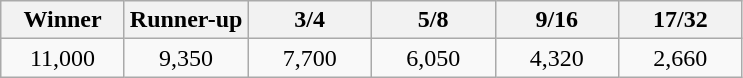<table class="wikitable">
<tr>
<th width=75>Winner</th>
<th width=75>Runner-up</th>
<th width=75>3/4</th>
<th width=75>5/8</th>
<th width=75>9/16</th>
<th width=75>17/32</th>
</tr>
<tr>
<td align=center>11,000</td>
<td align=center>9,350</td>
<td align=center>7,700</td>
<td align=center>6,050</td>
<td align=center>4,320</td>
<td align=center>2,660</td>
</tr>
</table>
